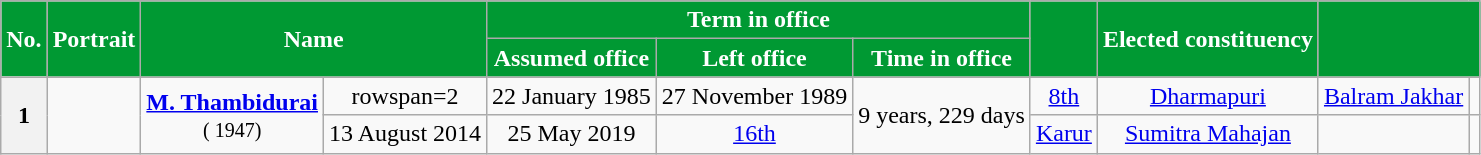<table class="wikitable sortable" style="text-align:center;">
<tr>
<th rowspan=2 style="background-color:#009933;color:white">No.</th>
<th rowspan=2 style="background-color:#009933;color:white">Portrait</th>
<th rowspan=2 colspan=2 style="background-color:#009933;color:white">Name<br></th>
<th colspan=3 style="background-color:#009933;color:white">Term in office</th>
<th rowspan=2 style="background-color:#009933;color:white"><a href='#'></a><br></th>
<th rowspan=2 style="background-color:#009933;color:white">Elected constituency</th>
<th rowspan=2 colspan=2 style="background-color:#009933;color:white"><a href='#'></a></th>
</tr>
<tr>
<th style="background-color:#009933;color:white">Assumed office</th>
<th style="background-color:#009933;color:white">Left office</th>
<th style="background-color:#009933;color:white">Time in office</th>
</tr>
<tr>
<th rowspan=2>1</th>
<td rowspan=2></td>
<td rowspan=2><strong><a href='#'>M. Thambidurai</a></strong><br><small>( 1947)</small></td>
<td>rowspan=2 </td>
<td>22 January 1985</td>
<td>27 November 1989</td>
<td rowspan=2>9 years, 229 days</td>
<td><a href='#'>8th</a><br></td>
<td><a href='#'>Dharmapuri</a></td>
<td><a href='#'>Balram Jakhar</a></td>
<td></td>
</tr>
<tr>
<td>13 August 2014</td>
<td>25 May 2019</td>
<td><a href='#'>16th</a><br></td>
<td><a href='#'>Karur</a></td>
<td><a href='#'>Sumitra Mahajan</a></td>
<td></td>
</tr>
</table>
